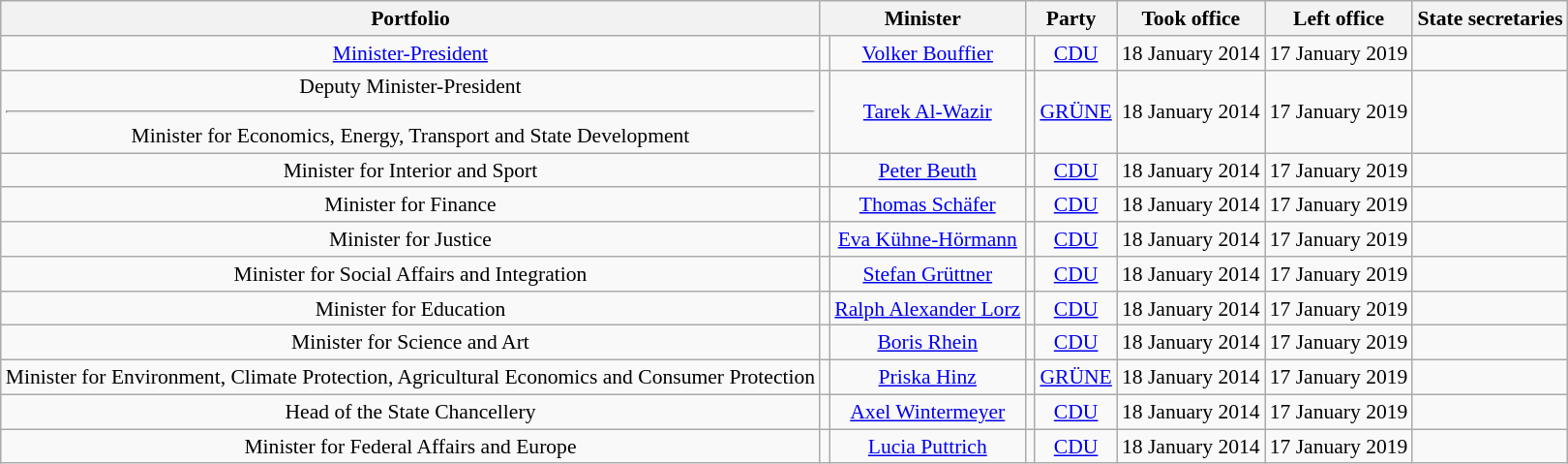<table class=wikitable style="text-align:center; font-size:90%">
<tr>
<th>Portfolio</th>
<th colspan=2>Minister</th>
<th colspan=2>Party</th>
<th>Took office</th>
<th>Left office</th>
<th>State secretaries</th>
</tr>
<tr>
<td><a href='#'>Minister-President</a></td>
<td></td>
<td><a href='#'>Volker Bouffier</a><br></td>
<td bgcolor=></td>
<td><a href='#'>CDU</a></td>
<td>18 January 2014</td>
<td>17 January 2019</td>
<td></td>
</tr>
<tr>
<td>Deputy Minister-President<hr>Minister for Economics, Energy, Transport and State Development</td>
<td></td>
<td><a href='#'>Tarek Al-Wazir</a><br></td>
<td bgcolor=></td>
<td><a href='#'>GRÜNE</a></td>
<td>18 January 2014</td>
<td>17 January 2019</td>
<td></td>
</tr>
<tr>
<td>Minister for Interior and Sport</td>
<td></td>
<td><a href='#'>Peter Beuth</a><br></td>
<td bgcolor=></td>
<td><a href='#'>CDU</a></td>
<td>18 January 2014</td>
<td>17 January 2019</td>
<td></td>
</tr>
<tr>
<td>Minister for Finance</td>
<td></td>
<td><a href='#'>Thomas Schäfer</a><br></td>
<td bgcolor=></td>
<td><a href='#'>CDU</a></td>
<td>18 January 2014</td>
<td>17 January 2019</td>
<td></td>
</tr>
<tr>
<td>Minister for Justice</td>
<td></td>
<td><a href='#'>Eva Kühne-Hörmann</a><br></td>
<td bgcolor=></td>
<td><a href='#'>CDU</a></td>
<td>18 January 2014</td>
<td>17 January 2019</td>
<td></td>
</tr>
<tr>
<td>Minister for Social Affairs and Integration</td>
<td></td>
<td><a href='#'>Stefan Grüttner</a><br></td>
<td bgcolor=></td>
<td><a href='#'>CDU</a></td>
<td>18 January 2014</td>
<td>17 January 2019</td>
<td></td>
</tr>
<tr>
<td>Minister for Education</td>
<td></td>
<td><a href='#'>Ralph Alexander Lorz</a><br></td>
<td bgcolor=></td>
<td><a href='#'>CDU</a></td>
<td>18 January 2014</td>
<td>17 January 2019</td>
<td></td>
</tr>
<tr>
<td>Minister for Science and Art</td>
<td></td>
<td><a href='#'>Boris Rhein</a><br></td>
<td bgcolor=></td>
<td><a href='#'>CDU</a></td>
<td>18 January 2014</td>
<td>17 January 2019</td>
<td></td>
</tr>
<tr>
<td>Minister for Environment, Climate Protection, Agricultural Economics and Consumer Protection</td>
<td></td>
<td><a href='#'>Priska Hinz</a><br></td>
<td bgcolor=></td>
<td><a href='#'>GRÜNE</a></td>
<td>18 January 2014</td>
<td>17 January 2019</td>
<td></td>
</tr>
<tr>
<td>Head of the State Chancellery</td>
<td></td>
<td><a href='#'>Axel Wintermeyer</a><br></td>
<td bgcolor=></td>
<td><a href='#'>CDU</a></td>
<td>18 January 2014</td>
<td>17 January 2019</td>
<td></td>
</tr>
<tr>
<td>Minister for Federal Affairs and Europe</td>
<td></td>
<td><a href='#'>Lucia Puttrich</a><br></td>
<td bgcolor=></td>
<td><a href='#'>CDU</a></td>
<td>18 January 2014</td>
<td>17 January 2019</td>
<td></td>
</tr>
</table>
